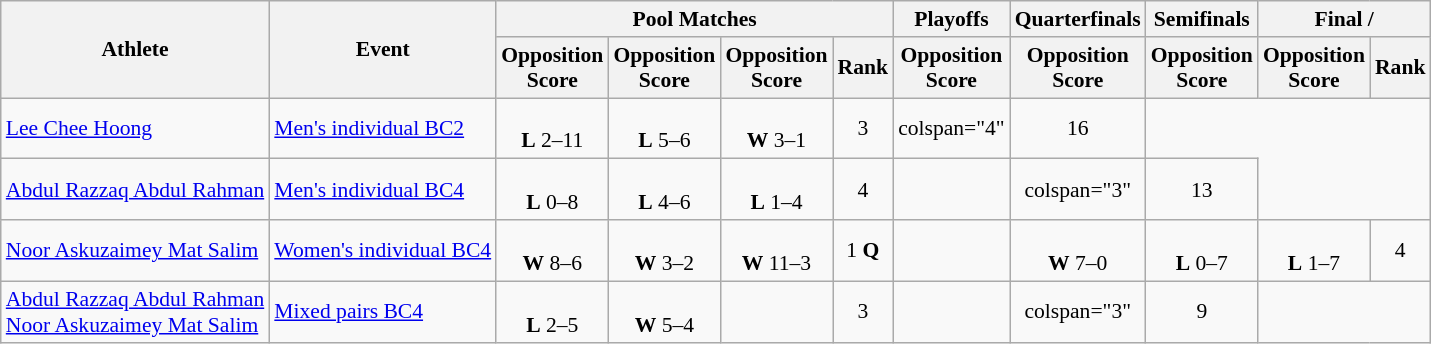<table class=wikitable style="font-size:90%">
<tr>
<th rowspan="2">Athlete</th>
<th rowspan="2">Event</th>
<th colspan="4">Pool Matches</th>
<th>Playoffs</th>
<th>Quarterfinals</th>
<th>Semifinals</th>
<th colspan="2">Final / </th>
</tr>
<tr>
<th>Opposition<br>Score</th>
<th>Opposition<br>Score</th>
<th>Opposition<br>Score</th>
<th>Rank</th>
<th>Opposition<br>Score</th>
<th>Opposition<br>Score</th>
<th>Opposition<br>Score</th>
<th>Opposition<br>Score</th>
<th>Rank</th>
</tr>
<tr align="center">
<td align="left"><a href='#'>Lee Chee Hoong</a></td>
<td align="left"><a href='#'>Men's individual BC2</a></td>
<td><br><strong>L</strong> 2–11</td>
<td><br><strong>L</strong> 5–6</td>
<td><br><strong>W</strong> 3–1</td>
<td>3</td>
<td>colspan="4" </td>
<td>16</td>
</tr>
<tr align="center">
<td align="left"><a href='#'>Abdul Razzaq Abdul Rahman</a></td>
<td align="left"><a href='#'>Men's individual BC4</a></td>
<td><br><strong>L</strong> 0–8</td>
<td><br><strong>L</strong> 4–6</td>
<td><br><strong>L</strong> 1–4</td>
<td>4</td>
<td></td>
<td>colspan="3" </td>
<td>13</td>
</tr>
<tr align="center">
<td align="left"><a href='#'>Noor Askuzaimey Mat Salim</a></td>
<td align="left"><a href='#'>Women's individual BC4</a></td>
<td><br><strong>W</strong> 8–6</td>
<td><br><strong>W</strong> 3–2</td>
<td><br><strong>W</strong> 11–3</td>
<td>1 <strong>Q</strong></td>
<td></td>
<td><br><strong>W</strong> 7–0</td>
<td><br><strong>L</strong> 0–7</td>
<td><br> <strong>L</strong> 1–7</td>
<td>4</td>
</tr>
<tr align="center">
<td align="left"><a href='#'>Abdul Razzaq Abdul Rahman</a><br><a href='#'>Noor Askuzaimey Mat Salim</a></td>
<td align="left"><a href='#'>Mixed pairs BC4</a></td>
<td><br><strong>L</strong> 2–5</td>
<td><br><strong>W</strong> 5–4</td>
<td></td>
<td>3</td>
<td></td>
<td>colspan="3" </td>
<td>9</td>
</tr>
</table>
